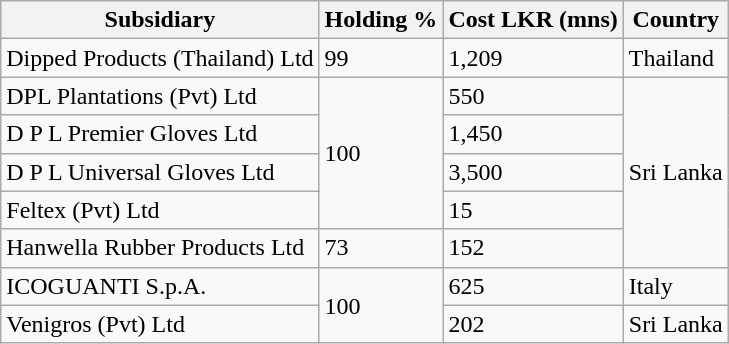<table class="wikitable">
<tr>
<th>Subsidiary</th>
<th>Holding %</th>
<th>Cost  LKR (mns)</th>
<th>Country</th>
</tr>
<tr>
<td>Dipped Products (Thailand) Ltd</td>
<td>99</td>
<td>1,209</td>
<td>Thailand</td>
</tr>
<tr>
<td>DPL Plantations (Pvt) Ltd</td>
<td rowspan="4">100</td>
<td>550</td>
<td rowspan="5">Sri Lanka</td>
</tr>
<tr>
<td>D P L Premier Gloves Ltd</td>
<td>1,450</td>
</tr>
<tr>
<td>D P L Universal Gloves Ltd</td>
<td>3,500</td>
</tr>
<tr>
<td>Feltex (Pvt) Ltd</td>
<td>15</td>
</tr>
<tr>
<td>Hanwella Rubber Products Ltd</td>
<td>73</td>
<td>152</td>
</tr>
<tr>
<td>ICOGUANTI S.p.A.</td>
<td rowspan="2">100</td>
<td>625</td>
<td>Italy</td>
</tr>
<tr>
<td>Venigros (Pvt) Ltd</td>
<td>202</td>
<td>Sri Lanka</td>
</tr>
</table>
